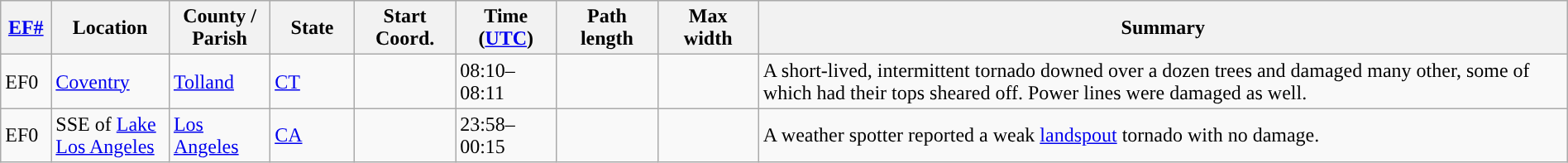<table class="wikitable sortable" style="width:100%;">
<tr>
<th scope="col"  style="width:3%; text-align:center;"><a href='#'>EF#</a></th>
<th scope="col"  style="width:7%; text-align:center;" class="unsortable">Location</th>
<th scope="col"  style="width:6%; text-align:center;" class="unsortable">County / Parish</th>
<th scope="col"  style="width:5%; text-align:center;">State</th>
<th scope="col"  style="width:6%; text-align:center;">Start Coord.</th>
<th scope="col"  style="width:6%; text-align:center;">Time (<a href='#'>UTC</a>)</th>
<th scope="col"  style="width:6%; text-align:center;">Path length</th>
<th scope="col"  style="width:6%; text-align:center;">Max width</th>
<th scope="col" class="unsortable" style="width:48%; text-align:center;">Summary</th>
</tr>
<tr>
<td>EF0</td>
<td><a href='#'>Coventry</a></td>
<td><a href='#'>Tolland</a></td>
<td><a href='#'>CT</a></td>
<td></td>
<td>08:10–08:11</td>
<td></td>
<td></td>
<td>A short-lived, intermittent tornado downed over a dozen trees and damaged many other, some of which had their tops sheared off. Power lines were damaged as well.</td>
</tr>
<tr>
<td>EF0</td>
<td>SSE of <a href='#'>Lake Los Angeles</a></td>
<td><a href='#'>Los Angeles</a></td>
<td><a href='#'>CA</a></td>
<td></td>
<td>23:58–00:15</td>
<td></td>
<td></td>
<td>A weather spotter reported a weak <a href='#'>landspout</a> tornado with no damage.</td>
</tr>
</table>
